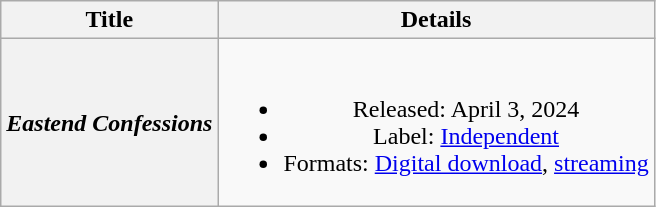<table class="wikitable plainrowheaders" style="text-align:center;">
<tr>
<th>Title</th>
<th>Details</th>
</tr>
<tr>
<th scope="row"><em>Eastend Confessions</em></th>
<td><br><ul><li>Released: April 3, 2024</li><li>Label: <a href='#'>Independent</a></li><li>Formats: <a href='#'>Digital download</a>, <a href='#'>streaming</a></li></ul></td>
</tr>
</table>
